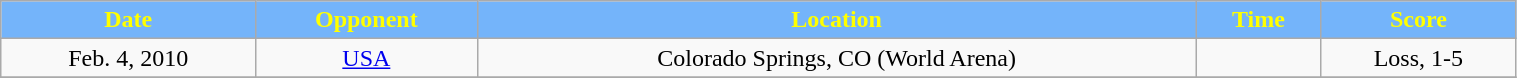<table class="wikitable" width="80%">
<tr align="center"  style="background:#74B4FA;color:yellow;">
<td><strong>Date</strong></td>
<td><strong>Opponent</strong></td>
<td><strong>Location</strong></td>
<td><strong>Time</strong></td>
<td><strong>Score</strong></td>
</tr>
<tr align="center" bgcolor="">
<td>Feb. 4, 2010</td>
<td><a href='#'>USA</a></td>
<td>Colorado Springs, CO (World Arena)</td>
<td></td>
<td>Loss, 1-5</td>
</tr>
<tr align="center" bgcolor="">
</tr>
</table>
